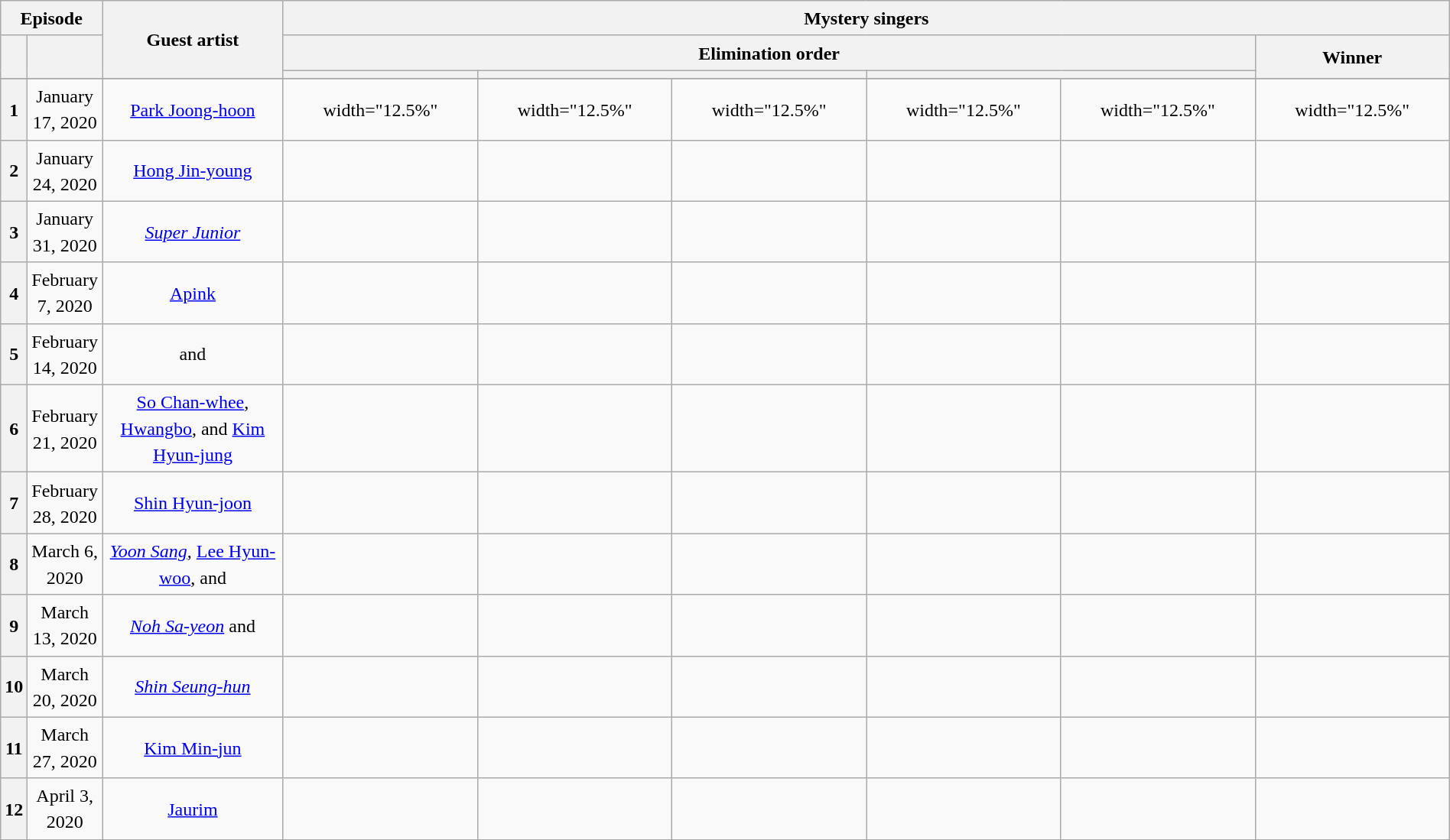<table class="wikitable plainrowheaders mw-collapsible" style="text-align:center; line-height:23px; width:100%;">
<tr>
<th colspan="2" width="1%">Episode</th>
<th rowspan="3" width="12.5%">Guest artist</th>
<th colspan="6">Mystery singers<br></th>
</tr>
<tr>
<th rowspan="2"></th>
<th rowspan="2"></th>
<th colspan="5">Elimination order</th>
<th rowspan="2">Winner</th>
</tr>
<tr>
<th></th>
<th colspan="2"></th>
<th colspan="2"></th>
</tr>
<tr>
</tr>
<tr>
<th>1</th>
<td>January 17, 2020</td>
<td><a href='#'>Park Joong-hoon</a><br></td>
<td>width="12.5%" </td>
<td>width="12.5%" </td>
<td>width="12.5%" </td>
<td>width="12.5%" </td>
<td>width="12.5%" </td>
<td>width="12.5%" </td>
</tr>
<tr>
<th>2</th>
<td>January 24, 2020</td>
<td><a href='#'>Hong Jin-young</a><br></td>
<td></td>
<td></td>
<td></td>
<td></td>
<td></td>
<td></td>
</tr>
<tr>
<th>3</th>
<td>January 31, 2020</td>
<td><em><a href='#'>Super Junior</a></em><br></td>
<td></td>
<td></td>
<td></td>
<td></td>
<td></td>
<td></td>
</tr>
<tr>
<th>4</th>
<td>February 7, 2020</td>
<td><a href='#'>Apink</a><br></td>
<td></td>
<td></td>
<td></td>
<td></td>
<td></td>
<td></td>
</tr>
<tr>
<th>5</th>
<td>February 14, 2020</td>
<td> and <br></td>
<td></td>
<td></td>
<td></td>
<td></td>
<td></td>
<td></td>
</tr>
<tr>
<th>6</th>
<td>February 21, 2020</td>
<td><a href='#'>So Chan-whee</a>, <a href='#'>Hwangbo</a>, and <a href='#'>Kim Hyun-jung</a><br></td>
<td></td>
<td></td>
<td></td>
<td></td>
<td></td>
<td></td>
</tr>
<tr>
<th>7</th>
<td>February 28, 2020</td>
<td><a href='#'>Shin Hyun-joon</a><br></td>
<td></td>
<td></td>
<td></td>
<td></td>
<td></td>
<td></td>
</tr>
<tr>
<th>8</th>
<td>March 6, 2020</td>
<td><em><a href='#'>Yoon Sang</a></em>, <a href='#'>Lee Hyun-woo</a>, and <br></td>
<td></td>
<td></td>
<td></td>
<td></td>
<td></td>
<td></td>
</tr>
<tr>
<th>9</th>
<td>March 13, 2020</td>
<td><em><a href='#'>Noh Sa-yeon</a></em> and <br></td>
<td></td>
<td></td>
<td></td>
<td></td>
<td></td>
<td></td>
</tr>
<tr>
<th>10</th>
<td>March 20, 2020</td>
<td><em><a href='#'>Shin Seung-hun</a></em><br></td>
<td></td>
<td></td>
<td></td>
<td></td>
<td></td>
<td></td>
</tr>
<tr>
<th>11</th>
<td>March 27, 2020</td>
<td><a href='#'>Kim Min-jun</a><br></td>
<td></td>
<td></td>
<td></td>
<td></td>
<td></td>
<td></td>
</tr>
<tr>
<th>12</th>
<td>April 3, 2020</td>
<td><a href='#'>Jaurim</a><br></td>
<td></td>
<td></td>
<td></td>
<td></td>
<td></td>
<td></td>
</tr>
</table>
